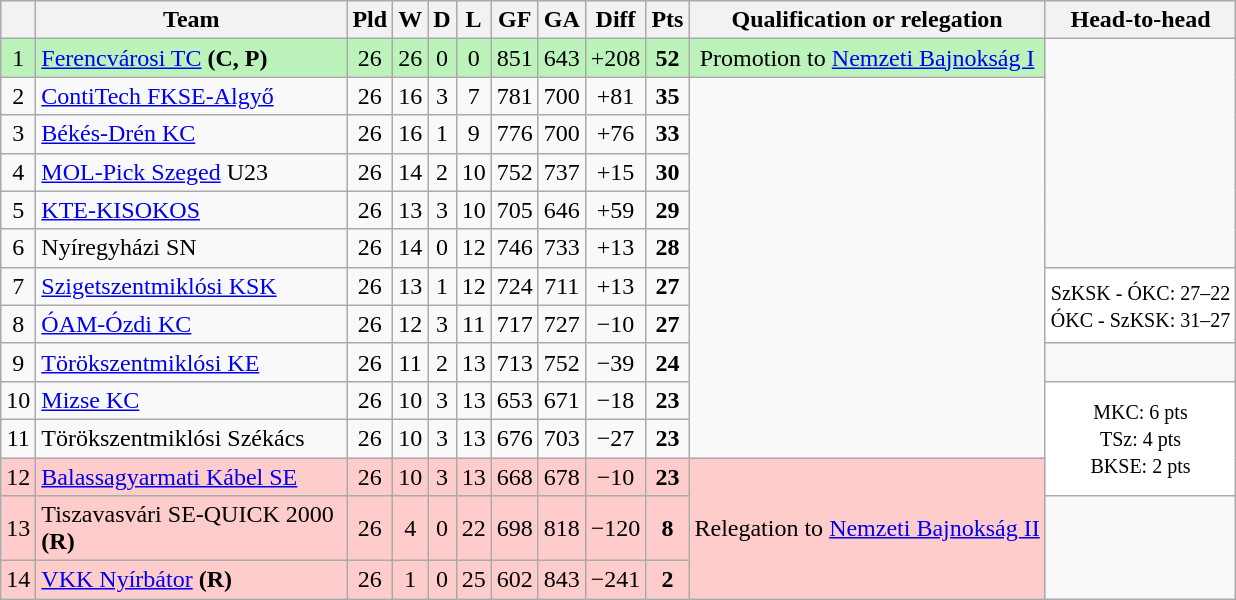<table class="wikitable sortable" style="text-align:center">
<tr>
<th></th>
<th width="200">Team</th>
<th>Pld</th>
<th>W</th>
<th>D</th>
<th>L</th>
<th>GF</th>
<th>GA</th>
<th>Diff</th>
<th>Pts</th>
<th>Qualification or relegation</th>
<th>Head-to-head</th>
</tr>
<tr style="background:#BBF3BB;">
<td>1</td>
<td align=left><a href='#'>Ferencvárosi TC</a> <strong>(C, P)</strong></td>
<td>26</td>
<td>26</td>
<td>0</td>
<td>0</td>
<td>851</td>
<td>643</td>
<td>+208</td>
<td><strong>52</strong></td>
<td>Promotion to <a href='#'>Nemzeti Bajnokság I</a></td>
</tr>
<tr>
<td>2</td>
<td align=left><a href='#'>ContiTech FKSE-Algyő</a></td>
<td>26</td>
<td>16</td>
<td>3</td>
<td>7</td>
<td>781</td>
<td>700</td>
<td>+81</td>
<td><strong>35</strong></td>
<td rowspan="10"></td>
</tr>
<tr>
<td>3</td>
<td align=left><a href='#'>Békés-Drén KC</a></td>
<td>26</td>
<td>16</td>
<td>1</td>
<td>9</td>
<td>776</td>
<td>700</td>
<td>+76</td>
<td><strong>33</strong></td>
</tr>
<tr>
<td>4</td>
<td align=left><a href='#'>MOL-Pick Szeged</a> U23</td>
<td>26</td>
<td>14</td>
<td>2</td>
<td>10</td>
<td>752</td>
<td>737</td>
<td>+15</td>
<td><strong>30</strong></td>
</tr>
<tr>
<td>5</td>
<td align=left><a href='#'>KTE-KISOKOS</a></td>
<td>26</td>
<td>13</td>
<td>3</td>
<td>10</td>
<td>705</td>
<td>646</td>
<td>+59</td>
<td><strong>29</strong></td>
</tr>
<tr>
<td>6</td>
<td align=left>Nyíregyházi SN</td>
<td>26</td>
<td>14</td>
<td>0</td>
<td>12</td>
<td>746</td>
<td>733</td>
<td>+13</td>
<td><strong>28</strong></td>
</tr>
<tr>
<td>7</td>
<td align=left><a href='#'>Szigetszentmiklósi KSK</a></td>
<td>26</td>
<td>13</td>
<td>1</td>
<td>12</td>
<td>724</td>
<td>711</td>
<td>+13</td>
<td><strong>27</strong></td>
<td rowspan="2" style="background: #FFFFFF;"><small>SzKSK - ÓKC: 27–22<br>ÓKC - SzKSK: 31–27</small></td>
</tr>
<tr>
<td>8</td>
<td align=left><a href='#'>ÓAM-Ózdi KC</a></td>
<td>26</td>
<td>12</td>
<td>3</td>
<td>11</td>
<td>717</td>
<td>727</td>
<td>−10</td>
<td><strong>27</strong></td>
</tr>
<tr>
<td>9</td>
<td align=left><a href='#'>Törökszentmiklósi KE</a></td>
<td>26</td>
<td>11</td>
<td>2</td>
<td>13</td>
<td>713</td>
<td>752</td>
<td>−39</td>
<td><strong>24</strong></td>
</tr>
<tr>
<td>10</td>
<td align=left><a href='#'>Mizse KC</a></td>
<td>26</td>
<td>10</td>
<td>3</td>
<td>13</td>
<td>653</td>
<td>671</td>
<td>−18</td>
<td><strong>23</strong></td>
<td rowspan="3" style="background: #FFFFFF;"><small>MKC: 6 pts<br>TSz: 4 pts<br>BKSE: 2 pts</small></td>
</tr>
<tr>
<td>11</td>
<td align=left>Törökszentmiklósi Székács</td>
<td>26</td>
<td>10</td>
<td>3</td>
<td>13</td>
<td>676</td>
<td>703</td>
<td>−27</td>
<td><strong>23</strong></td>
</tr>
<tr style="background: #FFCCCC;">
<td>12</td>
<td align=left><a href='#'>Balassagyarmati Kábel SE</a></td>
<td>26</td>
<td>10</td>
<td>3</td>
<td>13</td>
<td>668</td>
<td>678</td>
<td>−10</td>
<td><strong>23</strong></td>
<td rowspan="3">Relegation to <a href='#'>Nemzeti Bajnokság II</a></td>
</tr>
<tr style="background: #FFCCCC;">
<td>13</td>
<td align=left>Tiszavasvári SE-QUICK 2000 <strong>(R)</strong></td>
<td>26</td>
<td>4</td>
<td>0</td>
<td>22</td>
<td>698</td>
<td>818</td>
<td>−120</td>
<td><strong>8</strong></td>
</tr>
<tr style="background: #FFCCCC;">
<td>14</td>
<td align=left><a href='#'>VKK Nyírbátor</a> <strong>(R)</strong></td>
<td>26</td>
<td>1</td>
<td>0</td>
<td>25</td>
<td>602</td>
<td>843</td>
<td>−241</td>
<td><strong>2</strong></td>
</tr>
</table>
